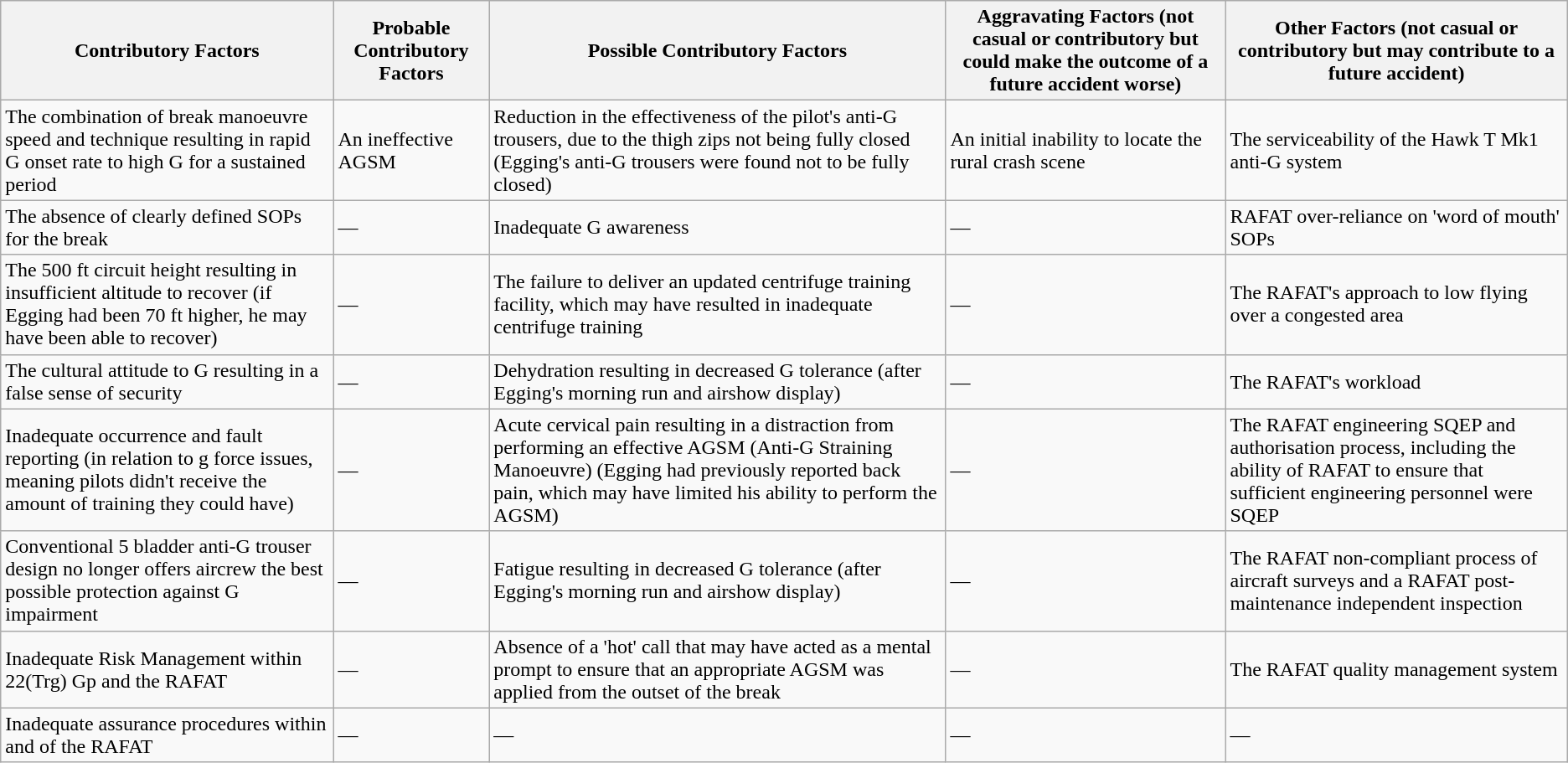<table class="wikitable">
<tr>
<th>Contributory Factors</th>
<th>Probable Contributory Factors</th>
<th>Possible Contributory Factors</th>
<th>Aggravating Factors (not casual or contributory but could make the outcome of a future accident worse)</th>
<th>Other Factors (not casual or contributory but may contribute to a future accident)</th>
</tr>
<tr>
<td>The combination of break manoeuvre speed and technique resulting in rapid G onset rate to high G for a sustained period</td>
<td>An ineffective AGSM</td>
<td>Reduction in the effectiveness of the pilot's anti-G trousers, due to the thigh zips not being fully closed (Egging's anti-G trousers were found not to be fully closed)</td>
<td>An initial inability to locate the rural crash scene</td>
<td>The serviceability of the Hawk T Mk1 anti-G system</td>
</tr>
<tr>
<td>The absence of clearly defined SOPs for the break</td>
<td>—</td>
<td>Inadequate G awareness</td>
<td>—</td>
<td>RAFAT over-reliance on 'word of mouth' SOPs</td>
</tr>
<tr>
<td>The 500 ft circuit height resulting in insufficient altitude to recover (if Egging had been 70 ft higher, he may have been able to recover)</td>
<td>—</td>
<td>The failure to deliver an updated centrifuge training facility, which may have resulted in inadequate centrifuge training</td>
<td>—</td>
<td>The RAFAT's approach to low flying over a congested area</td>
</tr>
<tr>
<td>The cultural attitude to G resulting in a false sense of security</td>
<td>—</td>
<td>Dehydration resulting in decreased G tolerance (after Egging's morning run and airshow display)</td>
<td>—</td>
<td>The RAFAT's workload</td>
</tr>
<tr>
<td>Inadequate occurrence and fault reporting (in relation to g force issues, meaning pilots didn't receive the amount of training they could have)</td>
<td>—</td>
<td>Acute cervical pain resulting in a distraction from performing an effective AGSM (Anti-G Straining Manoeuvre) (Egging had previously reported back pain, which may have limited his ability to perform the AGSM)</td>
<td>—</td>
<td>The RAFAT engineering SQEP and authorisation process, including the ability of RAFAT to ensure that sufficient engineering personnel were SQEP</td>
</tr>
<tr>
<td>Conventional 5 bladder anti-G trouser design no longer offers aircrew the best possible protection against G impairment</td>
<td>—</td>
<td>Fatigue resulting in decreased G tolerance (after Egging's morning run and airshow display)</td>
<td>—</td>
<td>The RAFAT non-compliant process of aircraft surveys and a RAFAT post-maintenance independent inspection</td>
</tr>
<tr>
<td>Inadequate Risk Management within 22(Trg) Gp and the RAFAT</td>
<td>—</td>
<td>Absence of a 'hot' call that may have acted as a mental prompt to ensure that an appropriate AGSM was applied from the outset of the break</td>
<td>—</td>
<td>The RAFAT quality management system</td>
</tr>
<tr>
<td>Inadequate assurance procedures within and of the RAFAT</td>
<td>—</td>
<td>—</td>
<td>—</td>
<td>—</td>
</tr>
</table>
